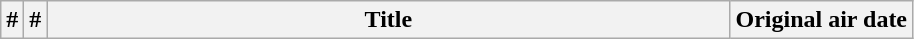<table class="wikitable plainrowheaders">
<tr>
<th>#</th>
<th>#</th>
<th style="width:28em;">Title</th>
<th>Original air date<br>











</th>
</tr>
</table>
